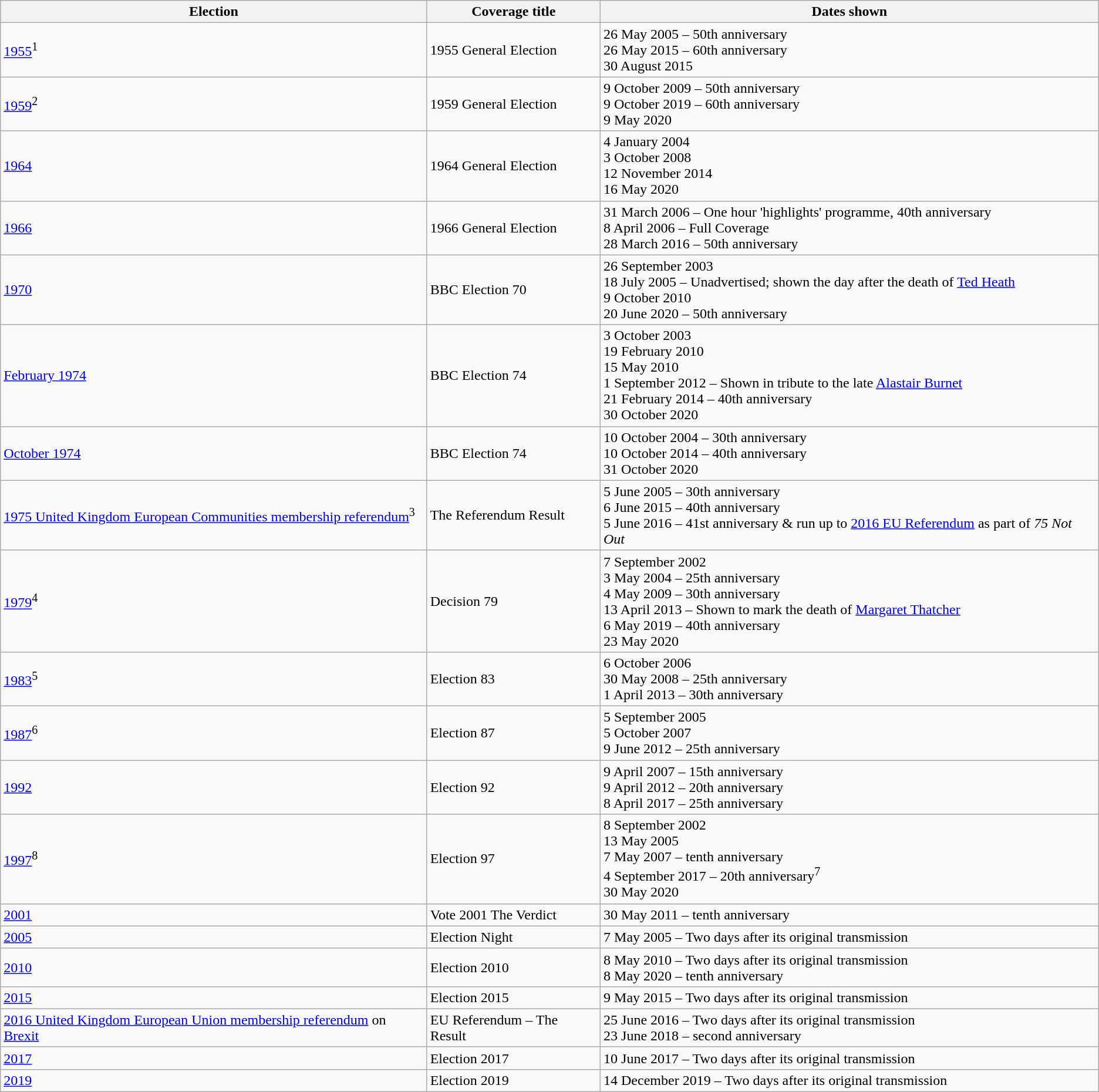<table class="wikitable" style="text-align:left">
<tr>
<th>Election</th>
<th>Coverage title</th>
<th>Dates shown</th>
</tr>
<tr>
<td><a href='#'>1955</a><sup>1</sup></td>
<td>1955 General Election</td>
<td>26 May 2005 – 50th anniversary<br>26 May 2015 – 60th anniversary<br>30 August 2015</td>
</tr>
<tr>
<td><a href='#'>1959</a><sup>2</sup></td>
<td>1959 General Election</td>
<td>9 October 2009 – 50th anniversary<br>9 October 2019 – 60th anniversary<br>9 May 2020</td>
</tr>
<tr>
<td><a href='#'>1964</a></td>
<td>1964 General Election</td>
<td>4 January 2004<br>3 October 2008<br> 12 November 2014<br>16 May 2020</td>
</tr>
<tr>
<td><a href='#'>1966</a></td>
<td>1966 General Election</td>
<td>31 March 2006 – One hour 'highlights' programme, 40th anniversary<br>8 April 2006 – Full Coverage<br> 28 March 2016 – 50th anniversary</td>
</tr>
<tr>
<td><a href='#'>1970</a></td>
<td>BBC Election 70</td>
<td>26 September 2003<br>18 July 2005 – Unadvertised; shown the day after the death of <a href='#'>Ted Heath</a><br>9 October 2010<br> 20 June 2020 – 50th anniversary</td>
</tr>
<tr>
<td><a href='#'>February 1974</a></td>
<td>BBC Election 74</td>
<td>3 October 2003<br>19 February 2010<br>15 May 2010<br>1 September 2012 – Shown in tribute to the late <a href='#'>Alastair Burnet</a><br>21 February 2014 – 40th anniversary<br>30 October 2020</td>
</tr>
<tr>
<td><a href='#'>October 1974</a></td>
<td>BBC Election 74</td>
<td>10 October 2004 – 30th anniversary<br>10 October 2014 – 40th anniversary<br>31 October 2020</td>
</tr>
<tr>
<td><a href='#'>1975 United Kingdom European Communities membership referendum</a><sup>3</sup></td>
<td>The Referendum Result</td>
<td>5 June 2005 – 30th anniversary<br> 6 June 2015 – 40th anniversary<br>5 June 2016 – 41st anniversary & run up to <a href='#'>2016 EU Referendum</a> as part of <em>75 Not Out</em></td>
</tr>
<tr>
<td><a href='#'>1979</a><sup>4</sup></td>
<td>Decision 79</td>
<td>7 September 2002<br>3 May 2004 – 25th anniversary<br>4 May 2009 – 30th anniversary<br>13 April 2013 – Shown to mark the death of <a href='#'>Margaret Thatcher</a><br>6 May 2019 – 40th anniversary<br>23 May 2020</td>
</tr>
<tr>
<td><a href='#'>1983</a><sup>5</sup></td>
<td>Election 83</td>
<td>6 October 2006<br>30 May 2008 – 25th anniversary<br>1 April 2013 – 30th anniversary</td>
</tr>
<tr>
<td><a href='#'>1987</a><sup>6</sup></td>
<td>Election 87</td>
<td>5 September 2005<br>5 October 2007<br>9 June 2012 – 25th anniversary</td>
</tr>
<tr>
<td><a href='#'>1992</a></td>
<td>Election 92</td>
<td>9 April 2007 – 15th anniversary<br>9 April 2012 – 20th anniversary<br>8 April 2017 – 25th anniversary</td>
</tr>
<tr>
<td><a href='#'>1997</a><sup>8</sup></td>
<td>Election 97</td>
<td>8 September 2002<br>13 May 2005<br>7 May 2007 – tenth anniversary<br>4 September 2017 – 20th anniversary<sup>7</sup><br>30 May 2020</td>
</tr>
<tr>
<td><a href='#'>2001</a></td>
<td>Vote 2001 The Verdict</td>
<td>30 May 2011 – tenth anniversary</td>
</tr>
<tr>
<td><a href='#'>2005</a></td>
<td>Election Night</td>
<td>7 May 2005 – Two days after its original transmission</td>
</tr>
<tr>
<td><a href='#'>2010</a></td>
<td>Election 2010</td>
<td>8 May 2010 – Two days after its original transmission<br>8 May 2020 – tenth anniversary</td>
</tr>
<tr>
<td><a href='#'>2015</a></td>
<td>Election 2015</td>
<td>9 May 2015 – Two days after its original transmission</td>
</tr>
<tr>
<td><a href='#'>2016 United Kingdom European Union membership referendum</a> on <a href='#'>Brexit</a></td>
<td>EU Referendum – The Result</td>
<td>25 June 2016 – Two days after its original transmission<br>23 June 2018 – second anniversary</td>
</tr>
<tr>
<td><a href='#'>2017</a></td>
<td>Election 2017</td>
<td>10 June 2017 – Two days after its original transmission</td>
</tr>
<tr>
<td><a href='#'>2019</a></td>
<td>Election 2019</td>
<td>14 December 2019 – Two days after its original transmission</td>
</tr>
</table>
